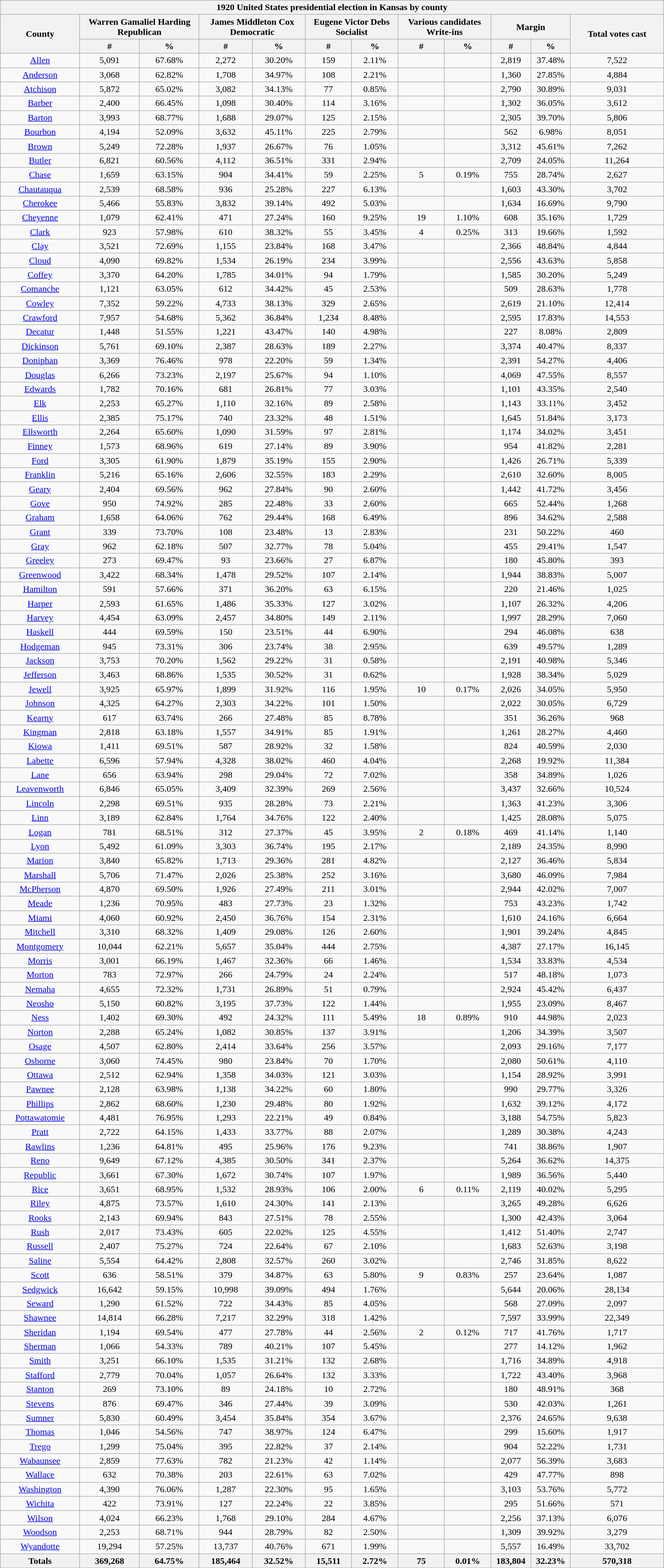<table class="wikitable sortable mw-collapsible mw-collapsed" style="text-align:center">
<tr>
<th colspan="12">1920 United States presidential election in Kansas by county</th>
</tr>
<tr>
<th rowspan="2" style="text-align:center;">County</th>
<th colspan="2" style="text-align:center;">Warren Gamaliel Harding<br>Republican</th>
<th colspan="2" style="text-align:center;">James Middleton Cox<br>Democratic</th>
<th colspan="2" style="text-align:center;">Eugene Victor Debs<br>Socialist</th>
<th colspan="2" style="text-align:center;">Various candidates<br>Write-ins</th>
<th colspan="2" style="text-align:center;">Margin</th>
<th rowspan="2" style="text-align:center;">Total votes cast</th>
</tr>
<tr>
<th width="9%" data-sort-type="number">#</th>
<th width="9%" data-sort-type="number">%</th>
<th width="8%" data-sort-type="number">#</th>
<th width="8%" data-sort-type="number">%</th>
<th width="7%" data-sort-type="number">#</th>
<th width="7%" data-sort-type="number">%</th>
<th width="7%" data-sort-type="number">#</th>
<th width="7%" data-sort-type="number">%</th>
<th width="6%" data-sort-type="number">#</th>
<th width="6%" data-sort-type="number">%</th>
</tr>
<tr style="text-align:center;">
<td><a href='#'>Allen</a></td>
<td>5,091</td>
<td>67.68%</td>
<td>2,272</td>
<td>30.20%</td>
<td>159</td>
<td>2.11%</td>
<td></td>
<td></td>
<td>2,819</td>
<td>37.48%</td>
<td>7,522</td>
</tr>
<tr style="text-align:center;">
<td><a href='#'>Anderson</a></td>
<td>3,068</td>
<td>62.82%</td>
<td>1,708</td>
<td>34.97%</td>
<td>108</td>
<td>2.21%</td>
<td></td>
<td></td>
<td>1,360</td>
<td>27.85%</td>
<td>4,884</td>
</tr>
<tr style="text-align:center;">
<td><a href='#'>Atchison</a></td>
<td>5,872</td>
<td>65.02%</td>
<td>3,082</td>
<td>34.13%</td>
<td>77</td>
<td>0.85%</td>
<td></td>
<td></td>
<td>2,790</td>
<td>30.89%</td>
<td>9,031</td>
</tr>
<tr style="text-align:center;">
<td><a href='#'>Barber</a></td>
<td>2,400</td>
<td>66.45%</td>
<td>1,098</td>
<td>30.40%</td>
<td>114</td>
<td>3.16%</td>
<td></td>
<td></td>
<td>1,302</td>
<td>36.05%</td>
<td>3,612</td>
</tr>
<tr style="text-align:center;">
<td><a href='#'>Barton</a></td>
<td>3,993</td>
<td>68.77%</td>
<td>1,688</td>
<td>29.07%</td>
<td>125</td>
<td>2.15%</td>
<td></td>
<td></td>
<td>2,305</td>
<td>39.70%</td>
<td>5,806</td>
</tr>
<tr style="text-align:center;">
<td><a href='#'>Bourbon</a></td>
<td>4,194</td>
<td>52.09%</td>
<td>3,632</td>
<td>45.11%</td>
<td>225</td>
<td>2.79%</td>
<td></td>
<td></td>
<td>562</td>
<td>6.98%</td>
<td>8,051</td>
</tr>
<tr style="text-align:center;">
<td><a href='#'>Brown</a></td>
<td>5,249</td>
<td>72.28%</td>
<td>1,937</td>
<td>26.67%</td>
<td>76</td>
<td>1.05%</td>
<td></td>
<td></td>
<td>3,312</td>
<td>45.61%</td>
<td>7,262</td>
</tr>
<tr style="text-align:center;">
<td><a href='#'>Butler</a></td>
<td>6,821</td>
<td>60.56%</td>
<td>4,112</td>
<td>36.51%</td>
<td>331</td>
<td>2.94%</td>
<td></td>
<td></td>
<td>2,709</td>
<td>24.05%</td>
<td>11,264</td>
</tr>
<tr style="text-align:center;">
<td><a href='#'>Chase</a></td>
<td>1,659</td>
<td>63.15%</td>
<td>904</td>
<td>34.41%</td>
<td>59</td>
<td>2.25%</td>
<td>5</td>
<td>0.19%</td>
<td>755</td>
<td>28.74%</td>
<td>2,627</td>
</tr>
<tr style="text-align:center;">
<td><a href='#'>Chautauqua</a></td>
<td>2,539</td>
<td>68.58%</td>
<td>936</td>
<td>25.28%</td>
<td>227</td>
<td>6.13%</td>
<td></td>
<td></td>
<td>1,603</td>
<td>43.30%</td>
<td>3,702</td>
</tr>
<tr style="text-align:center;">
<td><a href='#'>Cherokee</a></td>
<td>5,466</td>
<td>55.83%</td>
<td>3,832</td>
<td>39.14%</td>
<td>492</td>
<td>5.03%</td>
<td></td>
<td></td>
<td>1,634</td>
<td>16.69%</td>
<td>9,790</td>
</tr>
<tr style="text-align:center;">
<td><a href='#'>Cheyenne</a></td>
<td>1,079</td>
<td>62.41%</td>
<td>471</td>
<td>27.24%</td>
<td>160</td>
<td>9.25%</td>
<td>19</td>
<td>1.10%</td>
<td>608</td>
<td>35.16%</td>
<td>1,729</td>
</tr>
<tr style="text-align:center;">
<td><a href='#'>Clark</a></td>
<td>923</td>
<td>57.98%</td>
<td>610</td>
<td>38.32%</td>
<td>55</td>
<td>3.45%</td>
<td>4</td>
<td>0.25%</td>
<td>313</td>
<td>19.66%</td>
<td>1,592</td>
</tr>
<tr style="text-align:center;">
<td><a href='#'>Clay</a></td>
<td>3,521</td>
<td>72.69%</td>
<td>1,155</td>
<td>23.84%</td>
<td>168</td>
<td>3.47%</td>
<td></td>
<td></td>
<td>2,366</td>
<td>48.84%</td>
<td>4,844</td>
</tr>
<tr style="text-align:center;">
<td><a href='#'>Cloud</a></td>
<td>4,090</td>
<td>69.82%</td>
<td>1,534</td>
<td>26.19%</td>
<td>234</td>
<td>3.99%</td>
<td></td>
<td></td>
<td>2,556</td>
<td>43.63%</td>
<td>5,858</td>
</tr>
<tr style="text-align:center;">
<td><a href='#'>Coffey</a></td>
<td>3,370</td>
<td>64.20%</td>
<td>1,785</td>
<td>34.01%</td>
<td>94</td>
<td>1.79%</td>
<td></td>
<td></td>
<td>1,585</td>
<td>30.20%</td>
<td>5,249</td>
</tr>
<tr style="text-align:center;">
<td><a href='#'>Comanche</a></td>
<td>1,121</td>
<td>63.05%</td>
<td>612</td>
<td>34.42%</td>
<td>45</td>
<td>2.53%</td>
<td></td>
<td></td>
<td>509</td>
<td>28.63%</td>
<td>1,778</td>
</tr>
<tr style="text-align:center;">
<td><a href='#'>Cowley</a></td>
<td>7,352</td>
<td>59.22%</td>
<td>4,733</td>
<td>38.13%</td>
<td>329</td>
<td>2.65%</td>
<td></td>
<td></td>
<td>2,619</td>
<td>21.10%</td>
<td>12,414</td>
</tr>
<tr style="text-align:center;">
<td><a href='#'>Crawford</a></td>
<td>7,957</td>
<td>54.68%</td>
<td>5,362</td>
<td>36.84%</td>
<td>1,234</td>
<td>8.48%</td>
<td></td>
<td></td>
<td>2,595</td>
<td>17.83%</td>
<td>14,553</td>
</tr>
<tr style="text-align:center;">
<td><a href='#'>Decatur</a></td>
<td>1,448</td>
<td>51.55%</td>
<td>1,221</td>
<td>43.47%</td>
<td>140</td>
<td>4.98%</td>
<td></td>
<td></td>
<td>227</td>
<td>8.08%</td>
<td>2,809</td>
</tr>
<tr style="text-align:center;">
<td><a href='#'>Dickinson</a></td>
<td>5,761</td>
<td>69.10%</td>
<td>2,387</td>
<td>28.63%</td>
<td>189</td>
<td>2.27%</td>
<td></td>
<td></td>
<td>3,374</td>
<td>40.47%</td>
<td>8,337</td>
</tr>
<tr style="text-align:center;">
<td><a href='#'>Doniphan</a></td>
<td>3,369</td>
<td>76.46%</td>
<td>978</td>
<td>22.20%</td>
<td>59</td>
<td>1.34%</td>
<td></td>
<td></td>
<td>2,391</td>
<td>54.27%</td>
<td>4,406</td>
</tr>
<tr style="text-align:center;">
<td><a href='#'>Douglas</a></td>
<td>6,266</td>
<td>73.23%</td>
<td>2,197</td>
<td>25.67%</td>
<td>94</td>
<td>1.10%</td>
<td></td>
<td></td>
<td>4,069</td>
<td>47.55%</td>
<td>8,557</td>
</tr>
<tr style="text-align:center;">
<td><a href='#'>Edwards</a></td>
<td>1,782</td>
<td>70.16%</td>
<td>681</td>
<td>26.81%</td>
<td>77</td>
<td>3.03%</td>
<td></td>
<td></td>
<td>1,101</td>
<td>43.35%</td>
<td>2,540</td>
</tr>
<tr style="text-align:center;">
<td><a href='#'>Elk</a></td>
<td>2,253</td>
<td>65.27%</td>
<td>1,110</td>
<td>32.16%</td>
<td>89</td>
<td>2.58%</td>
<td></td>
<td></td>
<td>1,143</td>
<td>33.11%</td>
<td>3,452</td>
</tr>
<tr style="text-align:center;">
<td><a href='#'>Ellis</a></td>
<td>2,385</td>
<td>75.17%</td>
<td>740</td>
<td>23.32%</td>
<td>48</td>
<td>1.51%</td>
<td></td>
<td></td>
<td>1,645</td>
<td>51.84%</td>
<td>3,173</td>
</tr>
<tr style="text-align:center;">
<td><a href='#'>Ellsworth</a></td>
<td>2,264</td>
<td>65.60%</td>
<td>1,090</td>
<td>31.59%</td>
<td>97</td>
<td>2.81%</td>
<td></td>
<td></td>
<td>1,174</td>
<td>34.02%</td>
<td>3,451</td>
</tr>
<tr style="text-align:center;">
<td><a href='#'>Finney</a></td>
<td>1,573</td>
<td>68.96%</td>
<td>619</td>
<td>27.14%</td>
<td>89</td>
<td>3.90%</td>
<td></td>
<td></td>
<td>954</td>
<td>41.82%</td>
<td>2,281</td>
</tr>
<tr style="text-align:center;">
<td><a href='#'>Ford</a></td>
<td>3,305</td>
<td>61.90%</td>
<td>1,879</td>
<td>35.19%</td>
<td>155</td>
<td>2.90%</td>
<td></td>
<td></td>
<td>1,426</td>
<td>26.71%</td>
<td>5,339</td>
</tr>
<tr style="text-align:center;">
<td><a href='#'>Franklin</a></td>
<td>5,216</td>
<td>65.16%</td>
<td>2,606</td>
<td>32.55%</td>
<td>183</td>
<td>2.29%</td>
<td></td>
<td></td>
<td>2,610</td>
<td>32.60%</td>
<td>8,005</td>
</tr>
<tr style="text-align:center;">
<td><a href='#'>Geary</a></td>
<td>2,404</td>
<td>69.56%</td>
<td>962</td>
<td>27.84%</td>
<td>90</td>
<td>2.60%</td>
<td></td>
<td></td>
<td>1,442</td>
<td>41.72%</td>
<td>3,456</td>
</tr>
<tr style="text-align:center;">
<td><a href='#'>Gove</a></td>
<td>950</td>
<td>74.92%</td>
<td>285</td>
<td>22.48%</td>
<td>33</td>
<td>2.60%</td>
<td></td>
<td></td>
<td>665</td>
<td>52.44%</td>
<td>1,268</td>
</tr>
<tr style="text-align:center;">
<td><a href='#'>Graham</a></td>
<td>1,658</td>
<td>64.06%</td>
<td>762</td>
<td>29.44%</td>
<td>168</td>
<td>6.49%</td>
<td></td>
<td></td>
<td>896</td>
<td>34.62%</td>
<td>2,588</td>
</tr>
<tr style="text-align:center;">
<td><a href='#'>Grant</a></td>
<td>339</td>
<td>73.70%</td>
<td>108</td>
<td>23.48%</td>
<td>13</td>
<td>2.83%</td>
<td></td>
<td></td>
<td>231</td>
<td>50.22%</td>
<td>460</td>
</tr>
<tr style="text-align:center;">
<td><a href='#'>Gray</a></td>
<td>962</td>
<td>62.18%</td>
<td>507</td>
<td>32.77%</td>
<td>78</td>
<td>5.04%</td>
<td></td>
<td></td>
<td>455</td>
<td>29.41%</td>
<td>1,547</td>
</tr>
<tr style="text-align:center;">
<td><a href='#'>Greeley</a></td>
<td>273</td>
<td>69.47%</td>
<td>93</td>
<td>23.66%</td>
<td>27</td>
<td>6.87%</td>
<td></td>
<td></td>
<td>180</td>
<td>45.80%</td>
<td>393</td>
</tr>
<tr style="text-align:center;">
<td><a href='#'>Greenwood</a></td>
<td>3,422</td>
<td>68.34%</td>
<td>1,478</td>
<td>29.52%</td>
<td>107</td>
<td>2.14%</td>
<td></td>
<td></td>
<td>1,944</td>
<td>38.83%</td>
<td>5,007</td>
</tr>
<tr style="text-align:center;">
<td><a href='#'>Hamilton</a></td>
<td>591</td>
<td>57.66%</td>
<td>371</td>
<td>36.20%</td>
<td>63</td>
<td>6.15%</td>
<td></td>
<td></td>
<td>220</td>
<td>21.46%</td>
<td>1,025</td>
</tr>
<tr style="text-align:center;">
<td><a href='#'>Harper</a></td>
<td>2,593</td>
<td>61.65%</td>
<td>1,486</td>
<td>35.33%</td>
<td>127</td>
<td>3.02%</td>
<td></td>
<td></td>
<td>1,107</td>
<td>26.32%</td>
<td>4,206</td>
</tr>
<tr style="text-align:center;">
<td><a href='#'>Harvey</a></td>
<td>4,454</td>
<td>63.09%</td>
<td>2,457</td>
<td>34.80%</td>
<td>149</td>
<td>2.11%</td>
<td></td>
<td></td>
<td>1,997</td>
<td>28.29%</td>
<td>7,060</td>
</tr>
<tr style="text-align:center;">
<td><a href='#'>Haskell</a></td>
<td>444</td>
<td>69.59%</td>
<td>150</td>
<td>23.51%</td>
<td>44</td>
<td>6.90%</td>
<td></td>
<td></td>
<td>294</td>
<td>46.08%</td>
<td>638</td>
</tr>
<tr style="text-align:center;">
<td><a href='#'>Hodgeman</a></td>
<td>945</td>
<td>73.31%</td>
<td>306</td>
<td>23.74%</td>
<td>38</td>
<td>2.95%</td>
<td></td>
<td></td>
<td>639</td>
<td>49.57%</td>
<td>1,289</td>
</tr>
<tr style="text-align:center;">
<td><a href='#'>Jackson</a></td>
<td>3,753</td>
<td>70.20%</td>
<td>1,562</td>
<td>29.22%</td>
<td>31</td>
<td>0.58%</td>
<td></td>
<td></td>
<td>2,191</td>
<td>40.98%</td>
<td>5,346</td>
</tr>
<tr style="text-align:center;">
<td><a href='#'>Jefferson</a></td>
<td>3,463</td>
<td>68.86%</td>
<td>1,535</td>
<td>30.52%</td>
<td>31</td>
<td>0.62%</td>
<td></td>
<td></td>
<td>1,928</td>
<td>38.34%</td>
<td>5,029</td>
</tr>
<tr style="text-align:center;">
<td><a href='#'>Jewell</a></td>
<td>3,925</td>
<td>65.97%</td>
<td>1,899</td>
<td>31.92%</td>
<td>116</td>
<td>1.95%</td>
<td>10</td>
<td>0.17%</td>
<td>2,026</td>
<td>34.05%</td>
<td>5,950</td>
</tr>
<tr style="text-align:center;">
<td><a href='#'>Johnson</a></td>
<td>4,325</td>
<td>64.27%</td>
<td>2,303</td>
<td>34.22%</td>
<td>101</td>
<td>1.50%</td>
<td></td>
<td></td>
<td>2,022</td>
<td>30.05%</td>
<td>6,729</td>
</tr>
<tr style="text-align:center;">
<td><a href='#'>Kearny</a></td>
<td>617</td>
<td>63.74%</td>
<td>266</td>
<td>27.48%</td>
<td>85</td>
<td>8.78%</td>
<td></td>
<td></td>
<td>351</td>
<td>36.26%</td>
<td>968</td>
</tr>
<tr style="text-align:center;">
<td><a href='#'>Kingman</a></td>
<td>2,818</td>
<td>63.18%</td>
<td>1,557</td>
<td>34.91%</td>
<td>85</td>
<td>1.91%</td>
<td></td>
<td></td>
<td>1,261</td>
<td>28.27%</td>
<td>4,460</td>
</tr>
<tr style="text-align:center;">
<td><a href='#'>Kiowa</a></td>
<td>1,411</td>
<td>69.51%</td>
<td>587</td>
<td>28.92%</td>
<td>32</td>
<td>1.58%</td>
<td></td>
<td></td>
<td>824</td>
<td>40.59%</td>
<td>2,030</td>
</tr>
<tr style="text-align:center;">
<td><a href='#'>Labette</a></td>
<td>6,596</td>
<td>57.94%</td>
<td>4,328</td>
<td>38.02%</td>
<td>460</td>
<td>4.04%</td>
<td></td>
<td></td>
<td>2,268</td>
<td>19.92%</td>
<td>11,384</td>
</tr>
<tr style="text-align:center;">
<td><a href='#'>Lane</a></td>
<td>656</td>
<td>63.94%</td>
<td>298</td>
<td>29.04%</td>
<td>72</td>
<td>7.02%</td>
<td></td>
<td></td>
<td>358</td>
<td>34.89%</td>
<td>1,026</td>
</tr>
<tr style="text-align:center;">
<td><a href='#'>Leavenworth</a></td>
<td>6,846</td>
<td>65.05%</td>
<td>3,409</td>
<td>32.39%</td>
<td>269</td>
<td>2.56%</td>
<td></td>
<td></td>
<td>3,437</td>
<td>32.66%</td>
<td>10,524</td>
</tr>
<tr style="text-align:center;">
<td><a href='#'>Lincoln</a></td>
<td>2,298</td>
<td>69.51%</td>
<td>935</td>
<td>28.28%</td>
<td>73</td>
<td>2.21%</td>
<td></td>
<td></td>
<td>1,363</td>
<td>41.23%</td>
<td>3,306</td>
</tr>
<tr style="text-align:center;">
<td><a href='#'>Linn</a></td>
<td>3,189</td>
<td>62.84%</td>
<td>1,764</td>
<td>34.76%</td>
<td>122</td>
<td>2.40%</td>
<td></td>
<td></td>
<td>1,425</td>
<td>28.08%</td>
<td>5,075</td>
</tr>
<tr style="text-align:center;">
<td><a href='#'>Logan</a></td>
<td>781</td>
<td>68.51%</td>
<td>312</td>
<td>27.37%</td>
<td>45</td>
<td>3.95%</td>
<td>2</td>
<td>0.18%</td>
<td>469</td>
<td>41.14%</td>
<td>1,140</td>
</tr>
<tr style="text-align:center;">
<td><a href='#'>Lyon</a></td>
<td>5,492</td>
<td>61.09%</td>
<td>3,303</td>
<td>36.74%</td>
<td>195</td>
<td>2.17%</td>
<td></td>
<td></td>
<td>2,189</td>
<td>24.35%</td>
<td>8,990</td>
</tr>
<tr style="text-align:center;">
<td><a href='#'>Marion</a></td>
<td>3,840</td>
<td>65.82%</td>
<td>1,713</td>
<td>29.36%</td>
<td>281</td>
<td>4.82%</td>
<td></td>
<td></td>
<td>2,127</td>
<td>36.46%</td>
<td>5,834</td>
</tr>
<tr style="text-align:center;">
<td><a href='#'>Marshall</a></td>
<td>5,706</td>
<td>71.47%</td>
<td>2,026</td>
<td>25.38%</td>
<td>252</td>
<td>3.16%</td>
<td></td>
<td></td>
<td>3,680</td>
<td>46.09%</td>
<td>7,984</td>
</tr>
<tr style="text-align:center;">
<td><a href='#'>McPherson</a></td>
<td>4,870</td>
<td>69.50%</td>
<td>1,926</td>
<td>27.49%</td>
<td>211</td>
<td>3.01%</td>
<td></td>
<td></td>
<td>2,944</td>
<td>42.02%</td>
<td>7,007</td>
</tr>
<tr style="text-align:center;">
<td><a href='#'>Meade</a></td>
<td>1,236</td>
<td>70.95%</td>
<td>483</td>
<td>27.73%</td>
<td>23</td>
<td>1.32%</td>
<td></td>
<td></td>
<td>753</td>
<td>43.23%</td>
<td>1,742</td>
</tr>
<tr style="text-align:center;">
<td><a href='#'>Miami</a></td>
<td>4,060</td>
<td>60.92%</td>
<td>2,450</td>
<td>36.76%</td>
<td>154</td>
<td>2.31%</td>
<td></td>
<td></td>
<td>1,610</td>
<td>24.16%</td>
<td>6,664</td>
</tr>
<tr style="text-align:center;">
<td><a href='#'>Mitchell</a></td>
<td>3,310</td>
<td>68.32%</td>
<td>1,409</td>
<td>29.08%</td>
<td>126</td>
<td>2.60%</td>
<td></td>
<td></td>
<td>1,901</td>
<td>39.24%</td>
<td>4,845</td>
</tr>
<tr style="text-align:center;">
<td><a href='#'>Montgomery</a></td>
<td>10,044</td>
<td>62.21%</td>
<td>5,657</td>
<td>35.04%</td>
<td>444</td>
<td>2.75%</td>
<td></td>
<td></td>
<td>4,387</td>
<td>27.17%</td>
<td>16,145</td>
</tr>
<tr style="text-align:center;">
<td><a href='#'>Morris</a></td>
<td>3,001</td>
<td>66.19%</td>
<td>1,467</td>
<td>32.36%</td>
<td>66</td>
<td>1.46%</td>
<td></td>
<td></td>
<td>1,534</td>
<td>33.83%</td>
<td>4,534</td>
</tr>
<tr style="text-align:center;">
<td><a href='#'>Morton</a></td>
<td>783</td>
<td>72.97%</td>
<td>266</td>
<td>24.79%</td>
<td>24</td>
<td>2.24%</td>
<td></td>
<td></td>
<td>517</td>
<td>48.18%</td>
<td>1,073</td>
</tr>
<tr style="text-align:center;">
<td><a href='#'>Nemaha</a></td>
<td>4,655</td>
<td>72.32%</td>
<td>1,731</td>
<td>26.89%</td>
<td>51</td>
<td>0.79%</td>
<td></td>
<td></td>
<td>2,924</td>
<td>45.42%</td>
<td>6,437</td>
</tr>
<tr style="text-align:center;">
<td><a href='#'>Neosho</a></td>
<td>5,150</td>
<td>60.82%</td>
<td>3,195</td>
<td>37.73%</td>
<td>122</td>
<td>1.44%</td>
<td></td>
<td></td>
<td>1,955</td>
<td>23.09%</td>
<td>8,467</td>
</tr>
<tr style="text-align:center;">
<td><a href='#'>Ness</a></td>
<td>1,402</td>
<td>69.30%</td>
<td>492</td>
<td>24.32%</td>
<td>111</td>
<td>5.49%</td>
<td>18</td>
<td>0.89%</td>
<td>910</td>
<td>44.98%</td>
<td>2,023</td>
</tr>
<tr style="text-align:center;">
<td><a href='#'>Norton</a></td>
<td>2,288</td>
<td>65.24%</td>
<td>1,082</td>
<td>30.85%</td>
<td>137</td>
<td>3.91%</td>
<td></td>
<td></td>
<td>1,206</td>
<td>34.39%</td>
<td>3,507</td>
</tr>
<tr style="text-align:center;">
<td><a href='#'>Osage</a></td>
<td>4,507</td>
<td>62.80%</td>
<td>2,414</td>
<td>33.64%</td>
<td>256</td>
<td>3.57%</td>
<td></td>
<td></td>
<td>2,093</td>
<td>29.16%</td>
<td>7,177</td>
</tr>
<tr style="text-align:center;">
<td><a href='#'>Osborne</a></td>
<td>3,060</td>
<td>74.45%</td>
<td>980</td>
<td>23.84%</td>
<td>70</td>
<td>1.70%</td>
<td></td>
<td></td>
<td>2,080</td>
<td>50.61%</td>
<td>4,110</td>
</tr>
<tr style="text-align:center;">
<td><a href='#'>Ottawa</a></td>
<td>2,512</td>
<td>62.94%</td>
<td>1,358</td>
<td>34.03%</td>
<td>121</td>
<td>3.03%</td>
<td></td>
<td></td>
<td>1,154</td>
<td>28.92%</td>
<td>3,991</td>
</tr>
<tr style="text-align:center;">
<td><a href='#'>Pawnee</a></td>
<td>2,128</td>
<td>63.98%</td>
<td>1,138</td>
<td>34.22%</td>
<td>60</td>
<td>1.80%</td>
<td></td>
<td></td>
<td>990</td>
<td>29.77%</td>
<td>3,326</td>
</tr>
<tr style="text-align:center;">
<td><a href='#'>Phillips</a></td>
<td>2,862</td>
<td>68.60%</td>
<td>1,230</td>
<td>29.48%</td>
<td>80</td>
<td>1.92%</td>
<td></td>
<td></td>
<td>1,632</td>
<td>39.12%</td>
<td>4,172</td>
</tr>
<tr style="text-align:center;">
<td><a href='#'>Pottawatomie</a></td>
<td>4,481</td>
<td>76.95%</td>
<td>1,293</td>
<td>22.21%</td>
<td>49</td>
<td>0.84%</td>
<td></td>
<td></td>
<td>3,188</td>
<td>54.75%</td>
<td>5,823</td>
</tr>
<tr style="text-align:center;">
<td><a href='#'>Pratt</a></td>
<td>2,722</td>
<td>64.15%</td>
<td>1,433</td>
<td>33.77%</td>
<td>88</td>
<td>2.07%</td>
<td></td>
<td></td>
<td>1,289</td>
<td>30.38%</td>
<td>4,243</td>
</tr>
<tr style="text-align:center;">
<td><a href='#'>Rawlins</a></td>
<td>1,236</td>
<td>64.81%</td>
<td>495</td>
<td>25.96%</td>
<td>176</td>
<td>9.23%</td>
<td></td>
<td></td>
<td>741</td>
<td>38.86%</td>
<td>1,907</td>
</tr>
<tr style="text-align:center;">
<td><a href='#'>Reno</a></td>
<td>9,649</td>
<td>67.12%</td>
<td>4,385</td>
<td>30.50%</td>
<td>341</td>
<td>2.37%</td>
<td></td>
<td></td>
<td>5,264</td>
<td>36.62%</td>
<td>14,375</td>
</tr>
<tr style="text-align:center;">
<td><a href='#'>Republic</a></td>
<td>3,661</td>
<td>67.30%</td>
<td>1,672</td>
<td>30.74%</td>
<td>107</td>
<td>1.97%</td>
<td></td>
<td></td>
<td>1,989</td>
<td>36.56%</td>
<td>5,440</td>
</tr>
<tr style="text-align:center;">
<td><a href='#'>Rice</a></td>
<td>3,651</td>
<td>68.95%</td>
<td>1,532</td>
<td>28.93%</td>
<td>106</td>
<td>2.00%</td>
<td>6</td>
<td>0.11%</td>
<td>2,119</td>
<td>40.02%</td>
<td>5,295</td>
</tr>
<tr style="text-align:center;">
<td><a href='#'>Riley</a></td>
<td>4,875</td>
<td>73.57%</td>
<td>1,610</td>
<td>24.30%</td>
<td>141</td>
<td>2.13%</td>
<td></td>
<td></td>
<td>3,265</td>
<td>49.28%</td>
<td>6,626</td>
</tr>
<tr style="text-align:center;">
<td><a href='#'>Rooks</a></td>
<td>2,143</td>
<td>69.94%</td>
<td>843</td>
<td>27.51%</td>
<td>78</td>
<td>2.55%</td>
<td></td>
<td></td>
<td>1,300</td>
<td>42.43%</td>
<td>3,064</td>
</tr>
<tr style="text-align:center;">
<td><a href='#'>Rush</a></td>
<td>2,017</td>
<td>73.43%</td>
<td>605</td>
<td>22.02%</td>
<td>125</td>
<td>4.55%</td>
<td></td>
<td></td>
<td>1,412</td>
<td>51.40%</td>
<td>2,747</td>
</tr>
<tr style="text-align:center;">
<td><a href='#'>Russell</a></td>
<td>2,407</td>
<td>75.27%</td>
<td>724</td>
<td>22.64%</td>
<td>67</td>
<td>2.10%</td>
<td></td>
<td></td>
<td>1,683</td>
<td>52.63%</td>
<td>3,198</td>
</tr>
<tr style="text-align:center;">
<td><a href='#'>Saline</a></td>
<td>5,554</td>
<td>64.42%</td>
<td>2,808</td>
<td>32.57%</td>
<td>260</td>
<td>3.02%</td>
<td></td>
<td></td>
<td>2,746</td>
<td>31.85%</td>
<td>8,622</td>
</tr>
<tr style="text-align:center;">
<td><a href='#'>Scott</a></td>
<td>636</td>
<td>58.51%</td>
<td>379</td>
<td>34.87%</td>
<td>63</td>
<td>5.80%</td>
<td>9</td>
<td>0.83%</td>
<td>257</td>
<td>23.64%</td>
<td>1,087</td>
</tr>
<tr style="text-align:center;">
<td><a href='#'>Sedgwick</a></td>
<td>16,642</td>
<td>59.15%</td>
<td>10,998</td>
<td>39.09%</td>
<td>494</td>
<td>1.76%</td>
<td></td>
<td></td>
<td>5,644</td>
<td>20.06%</td>
<td>28,134</td>
</tr>
<tr style="text-align:center;">
<td><a href='#'>Seward</a></td>
<td>1,290</td>
<td>61.52%</td>
<td>722</td>
<td>34.43%</td>
<td>85</td>
<td>4.05%</td>
<td></td>
<td></td>
<td>568</td>
<td>27.09%</td>
<td>2,097</td>
</tr>
<tr style="text-align:center;">
<td><a href='#'>Shawnee</a></td>
<td>14,814</td>
<td>66.28%</td>
<td>7,217</td>
<td>32.29%</td>
<td>318</td>
<td>1.42%</td>
<td></td>
<td></td>
<td>7,597</td>
<td>33.99%</td>
<td>22,349</td>
</tr>
<tr style="text-align:center;">
<td><a href='#'>Sheridan</a></td>
<td>1,194</td>
<td>69.54%</td>
<td>477</td>
<td>27.78%</td>
<td>44</td>
<td>2.56%</td>
<td>2</td>
<td>0.12%</td>
<td>717</td>
<td>41.76%</td>
<td>1,717</td>
</tr>
<tr style="text-align:center;">
<td><a href='#'>Sherman</a></td>
<td>1,066</td>
<td>54.33%</td>
<td>789</td>
<td>40.21%</td>
<td>107</td>
<td>5.45%</td>
<td></td>
<td></td>
<td>277</td>
<td>14.12%</td>
<td>1,962</td>
</tr>
<tr style="text-align:center;">
<td><a href='#'>Smith</a></td>
<td>3,251</td>
<td>66.10%</td>
<td>1,535</td>
<td>31.21%</td>
<td>132</td>
<td>2.68%</td>
<td></td>
<td></td>
<td>1,716</td>
<td>34.89%</td>
<td>4,918</td>
</tr>
<tr style="text-align:center;">
<td><a href='#'>Stafford</a></td>
<td>2,779</td>
<td>70.04%</td>
<td>1,057</td>
<td>26.64%</td>
<td>132</td>
<td>3.33%</td>
<td></td>
<td></td>
<td>1,722</td>
<td>43.40%</td>
<td>3,968</td>
</tr>
<tr style="text-align:center;">
<td><a href='#'>Stanton</a></td>
<td>269</td>
<td>73.10%</td>
<td>89</td>
<td>24.18%</td>
<td>10</td>
<td>2.72%</td>
<td></td>
<td></td>
<td>180</td>
<td>48.91%</td>
<td>368</td>
</tr>
<tr style="text-align:center;">
<td><a href='#'>Stevens</a></td>
<td>876</td>
<td>69.47%</td>
<td>346</td>
<td>27.44%</td>
<td>39</td>
<td>3.09%</td>
<td></td>
<td></td>
<td>530</td>
<td>42.03%</td>
<td>1,261</td>
</tr>
<tr style="text-align:center;">
<td><a href='#'>Sumner</a></td>
<td>5,830</td>
<td>60.49%</td>
<td>3,454</td>
<td>35.84%</td>
<td>354</td>
<td>3.67%</td>
<td></td>
<td></td>
<td>2,376</td>
<td>24.65%</td>
<td>9,638</td>
</tr>
<tr style="text-align:center;">
<td><a href='#'>Thomas</a></td>
<td>1,046</td>
<td>54.56%</td>
<td>747</td>
<td>38.97%</td>
<td>124</td>
<td>6.47%</td>
<td></td>
<td></td>
<td>299</td>
<td>15.60%</td>
<td>1,917</td>
</tr>
<tr style="text-align:center;">
<td><a href='#'>Trego</a></td>
<td>1,299</td>
<td>75.04%</td>
<td>395</td>
<td>22.82%</td>
<td>37</td>
<td>2.14%</td>
<td></td>
<td></td>
<td>904</td>
<td>52.22%</td>
<td>1,731</td>
</tr>
<tr style="text-align:center;">
<td><a href='#'>Wabaunsee</a></td>
<td>2,859</td>
<td>77.63%</td>
<td>782</td>
<td>21.23%</td>
<td>42</td>
<td>1.14%</td>
<td></td>
<td></td>
<td>2,077</td>
<td>56.39%</td>
<td>3,683</td>
</tr>
<tr style="text-align:center;">
<td><a href='#'>Wallace</a></td>
<td>632</td>
<td>70.38%</td>
<td>203</td>
<td>22.61%</td>
<td>63</td>
<td>7.02%</td>
<td></td>
<td></td>
<td>429</td>
<td>47.77%</td>
<td>898</td>
</tr>
<tr style="text-align:center;">
<td><a href='#'>Washington</a></td>
<td>4,390</td>
<td>76.06%</td>
<td>1,287</td>
<td>22.30%</td>
<td>95</td>
<td>1.65%</td>
<td></td>
<td></td>
<td>3,103</td>
<td>53.76%</td>
<td>5,772</td>
</tr>
<tr style="text-align:center;">
<td><a href='#'>Wichita</a></td>
<td>422</td>
<td>73.91%</td>
<td>127</td>
<td>22.24%</td>
<td>22</td>
<td>3.85%</td>
<td></td>
<td></td>
<td>295</td>
<td>51.66%</td>
<td>571</td>
</tr>
<tr style="text-align:center;">
<td><a href='#'>Wilson</a></td>
<td>4,024</td>
<td>66.23%</td>
<td>1,768</td>
<td>29.10%</td>
<td>284</td>
<td>4.67%</td>
<td></td>
<td></td>
<td>2,256</td>
<td>37.13%</td>
<td>6,076</td>
</tr>
<tr style="text-align:center;">
<td><a href='#'>Woodson</a></td>
<td>2,253</td>
<td>68.71%</td>
<td>944</td>
<td>28.79%</td>
<td>82</td>
<td>2.50%</td>
<td></td>
<td></td>
<td>1,309</td>
<td>39.92%</td>
<td>3,279</td>
</tr>
<tr style="text-align:center;">
<td><a href='#'>Wyandotte</a></td>
<td>19,294</td>
<td>57.25%</td>
<td>13,737</td>
<td>40.76%</td>
<td>671</td>
<td>1.99%</td>
<td></td>
<td></td>
<td>5,557</td>
<td>16.49%</td>
<td>33,702</td>
</tr>
<tr style="text-align:center;">
<th>Totals</th>
<th>369,268</th>
<th>64.75%</th>
<th>185,464</th>
<th>32.52%</th>
<th>15,511</th>
<th>2.72%</th>
<th>75</th>
<th>0.01%</th>
<th>183,804</th>
<th>32.23%</th>
<th>570,318</th>
</tr>
</table>
